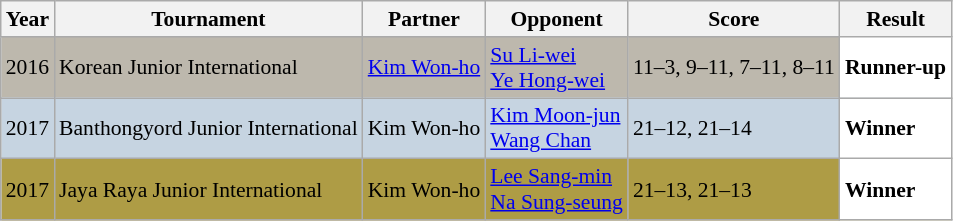<table class="sortable wikitable" style="font-size: 90%;">
<tr>
<th>Year</th>
<th>Tournament</th>
<th>Partner</th>
<th>Opponent</th>
<th>Score</th>
<th>Result</th>
</tr>
<tr style="background:#BDB8AD">
<td align="center">2016</td>
<td align="left">Korean Junior International</td>
<td align="left"> <a href='#'>Kim Won-ho</a></td>
<td align="left"> <a href='#'>Su Li-wei</a><br> <a href='#'>Ye Hong-wei</a></td>
<td align="left">11–3, 9–11, 7–11, 8–11</td>
<td style="text-align:left; background:white"> <strong>Runner-up</strong></td>
</tr>
<tr style="background:#C6D4E1">
<td align="center">2017</td>
<td align="left">Banthongyord Junior International</td>
<td align="left"> Kim Won-ho</td>
<td align="left"> <a href='#'>Kim Moon-jun</a><br> <a href='#'>Wang Chan</a></td>
<td align="left">21–12, 21–14</td>
<td style="text-align:left; background:white"> <strong>Winner</strong></td>
</tr>
<tr style="background:#AE9C45">
<td align="center">2017</td>
<td align="left">Jaya Raya Junior International</td>
<td align="left"> Kim Won-ho</td>
<td align="left"> <a href='#'>Lee Sang-min</a><br> <a href='#'>Na Sung-seung</a></td>
<td align="left">21–13, 21–13</td>
<td style="text-align:left; background:white"> <strong>Winner</strong></td>
</tr>
</table>
